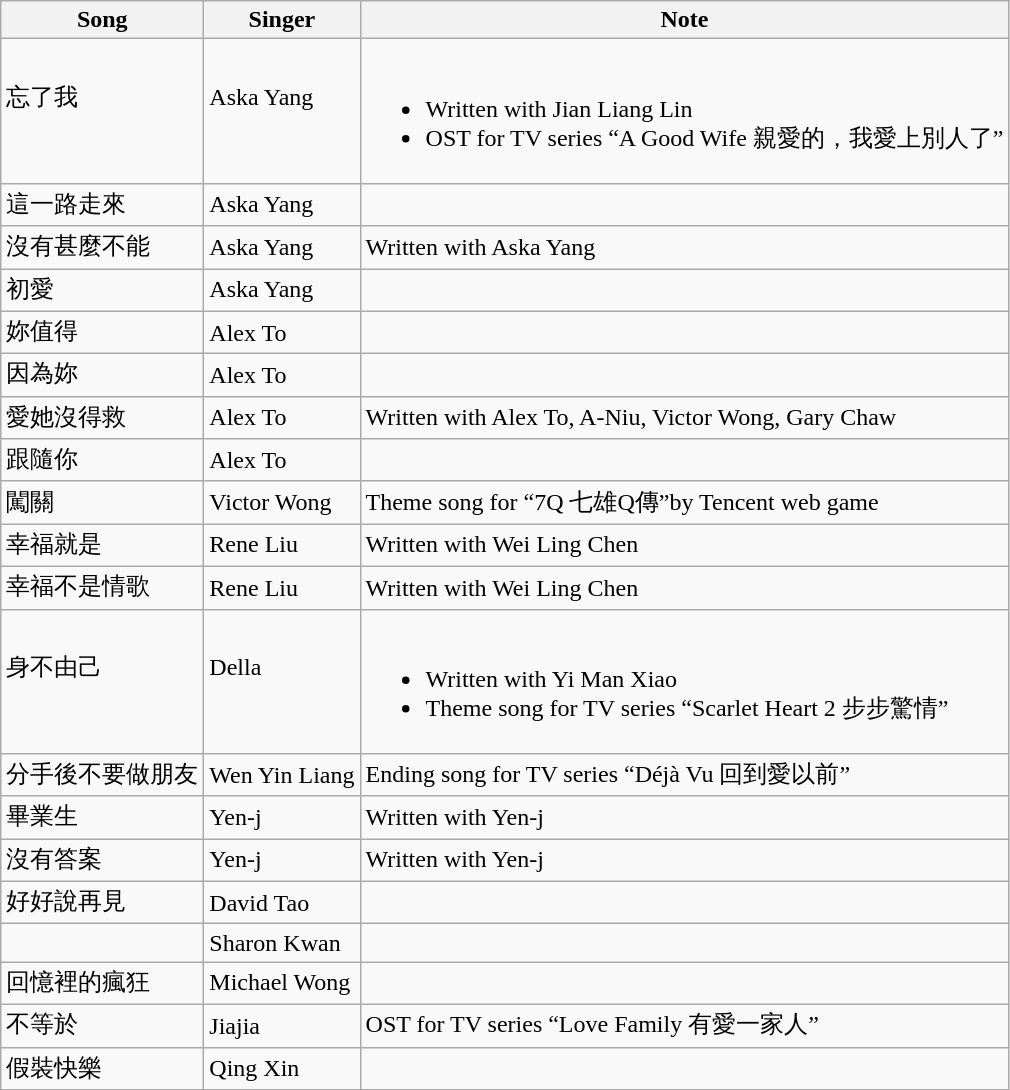<table class="wikitable">
<tr>
<th>Song</th>
<th>Singer</th>
<th>Note</th>
</tr>
<tr>
<td>忘了我<br><br></td>
<td>Aska Yang<br><br></td>
<td><br><ul><li>Written with Jian Liang Lin</li><li>OST for TV series “A Good Wife 親愛的，我愛上別人了”</li></ul></td>
</tr>
<tr>
<td>這一路走來</td>
<td>Aska Yang</td>
<td></td>
</tr>
<tr>
<td>沒有甚麼不能</td>
<td>Aska Yang</td>
<td>Written with Aska Yang</td>
</tr>
<tr>
<td>初愛</td>
<td>Aska Yang</td>
<td></td>
</tr>
<tr>
<td>妳值得</td>
<td>Alex To</td>
<td></td>
</tr>
<tr>
<td>因為妳</td>
<td>Alex To</td>
<td></td>
</tr>
<tr>
<td>愛她沒得救</td>
<td>Alex To</td>
<td>Written with Alex To, A-Niu, Victor Wong, Gary Chaw</td>
</tr>
<tr>
<td>跟隨你</td>
<td>Alex To</td>
<td></td>
</tr>
<tr>
<td>闖關</td>
<td>Victor Wong</td>
<td>Theme song for “7Q 七雄Q傳”by Tencent web game</td>
</tr>
<tr>
<td>幸福就是</td>
<td>Rene Liu</td>
<td>Written with Wei Ling Chen</td>
</tr>
<tr>
<td>幸福不是情歌</td>
<td>Rene Liu</td>
<td>Written with Wei Ling Chen</td>
</tr>
<tr>
<td>身不由己<br><br></td>
<td>Della<br><br></td>
<td><br><ul><li>Written with Yi Man Xiao</li><li>Theme song for TV series “Scarlet Heart 2 步步驚情”</li></ul></td>
</tr>
<tr>
<td>分手後不要做朋友</td>
<td>Wen Yin Liang</td>
<td>Ending song for TV series “Déjà Vu 回到愛以前”</td>
</tr>
<tr>
<td>畢業生</td>
<td>Yen-j</td>
<td>Written with Yen-j</td>
</tr>
<tr>
<td>沒有答案</td>
<td>Yen-j</td>
<td>Written with Yen-j</td>
</tr>
<tr>
<td>好好說再見</td>
<td>David Tao</td>
<td></td>
</tr>
<tr>
<td></td>
<td>Sharon Kwan</td>
<td></td>
</tr>
<tr>
<td>回憶裡的瘋狂</td>
<td>Michael Wong</td>
<td></td>
</tr>
<tr>
<td>不等於</td>
<td>Jiajia</td>
<td>OST for TV series “Love Family 有愛一家人”</td>
</tr>
<tr>
<td>假裝快樂</td>
<td>Qing Xin</td>
<td></td>
</tr>
</table>
